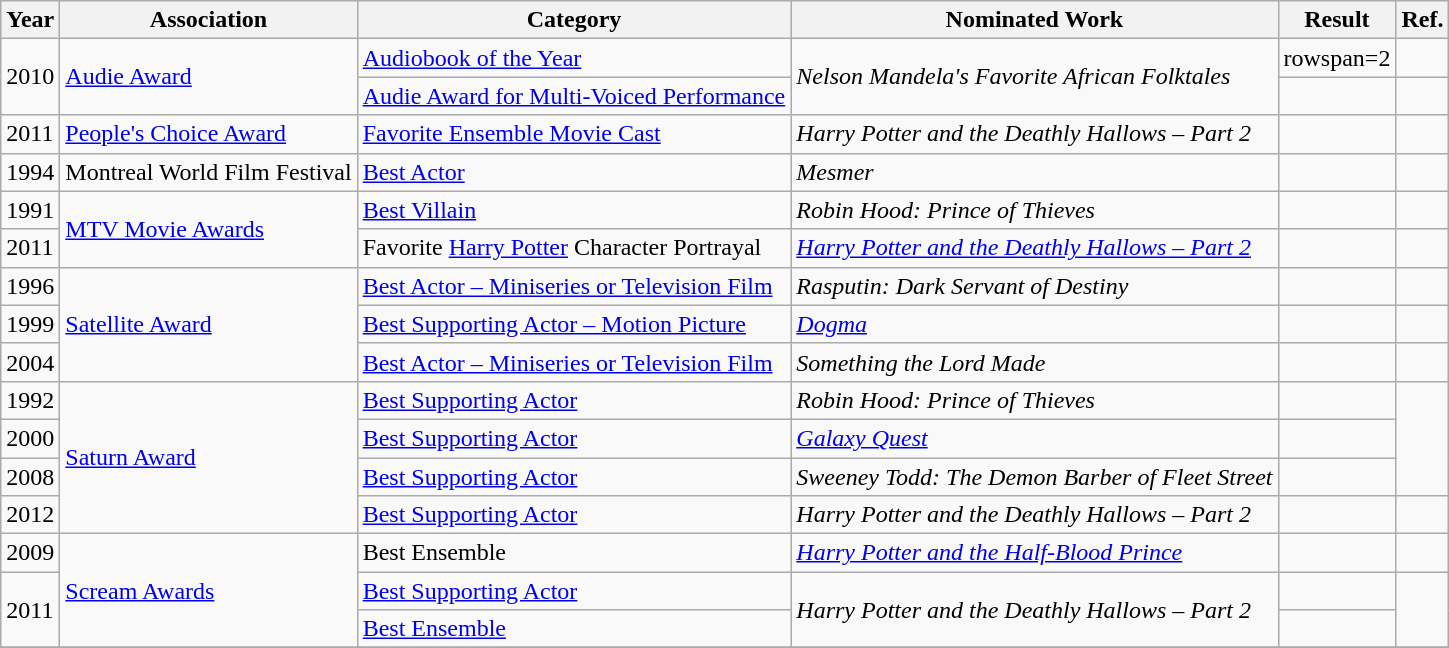<table class="wikitable">
<tr>
<th>Year</th>
<th>Association</th>
<th>Category</th>
<th>Nominated Work</th>
<th>Result</th>
<th>Ref.</th>
</tr>
<tr>
<td rowspan=2>2010</td>
<td rowspan=2><a href='#'>Audie Award</a></td>
<td><a href='#'>Audiobook of the Year</a></td>
<td rowspan=2><em>Nelson Mandela's Favorite African Folktales</em></td>
<td>rowspan=2 </td>
<td rowspan=1></td>
</tr>
<tr>
<td><a href='#'>Audie Award for Multi-Voiced Performance</a></td>
<td></td>
</tr>
<tr>
<td>2011</td>
<td><a href='#'>People's Choice Award</a></td>
<td><a href='#'>Favorite Ensemble Movie Cast</a></td>
<td><em>Harry Potter and the Deathly Hallows – Part 2</em></td>
<td></td>
<td></td>
</tr>
<tr>
<td>1994</td>
<td>Montreal World Film Festival</td>
<td><a href='#'>Best Actor</a></td>
<td><em>Mesmer</em></td>
<td></td>
<td></td>
</tr>
<tr>
<td>1991</td>
<td rowspan=2><a href='#'>MTV Movie Awards</a></td>
<td><a href='#'>Best Villain</a></td>
<td><em>Robin Hood: Prince of Thieves</em></td>
<td></td>
</tr>
<tr>
<td>2011</td>
<td>Favorite <a href='#'>Harry Potter</a> Character Portrayal</td>
<td><em><a href='#'>Harry Potter and the Deathly Hallows – Part 2</a></em></td>
<td></td>
<td></td>
</tr>
<tr>
<td>1996</td>
<td rowspan=3><a href='#'>Satellite Award</a></td>
<td><a href='#'>Best Actor – Miniseries or Television Film</a></td>
<td><em>Rasputin: Dark Servant of Destiny</em></td>
<td></td>
<td></td>
</tr>
<tr>
<td>1999</td>
<td><a href='#'>Best Supporting Actor – Motion Picture</a></td>
<td><em><a href='#'>Dogma</a></em></td>
<td></td>
<td></td>
</tr>
<tr>
<td>2004</td>
<td><a href='#'>Best Actor – Miniseries or Television Film</a></td>
<td><em>Something the Lord Made</em></td>
<td></td>
<td></td>
</tr>
<tr>
<td>1992</td>
<td rowspan=4><a href='#'>Saturn Award</a></td>
<td><a href='#'>Best Supporting Actor</a></td>
<td><em>Robin Hood: Prince of Thieves</em></td>
<td></td>
<td rowspan=3></td>
</tr>
<tr>
<td>2000</td>
<td><a href='#'>Best Supporting Actor</a></td>
<td><em><a href='#'>Galaxy Quest</a></em></td>
<td></td>
</tr>
<tr>
<td>2008</td>
<td><a href='#'>Best Supporting Actor</a></td>
<td><em>Sweeney Todd: The Demon Barber of Fleet Street</em></td>
<td></td>
</tr>
<tr>
<td>2012</td>
<td><a href='#'>Best Supporting Actor</a></td>
<td><em>Harry Potter and the Deathly Hallows – Part 2</em></td>
<td></td>
<td></td>
</tr>
<tr>
<td>2009</td>
<td rowspan=3><a href='#'>Scream Awards</a></td>
<td>Best Ensemble</td>
<td><em><a href='#'>Harry Potter and the Half-Blood Prince</a></em></td>
<td></td>
<td></td>
</tr>
<tr>
<td rowspan=2>2011</td>
<td><a href='#'>Best Supporting Actor</a></td>
<td rowspan=2><em>Harry Potter and the Deathly Hallows – Part 2</em></td>
<td></td>
<td rowspan=2></td>
</tr>
<tr>
<td><a href='#'>Best Ensemble</a></td>
<td></td>
</tr>
<tr>
</tr>
</table>
